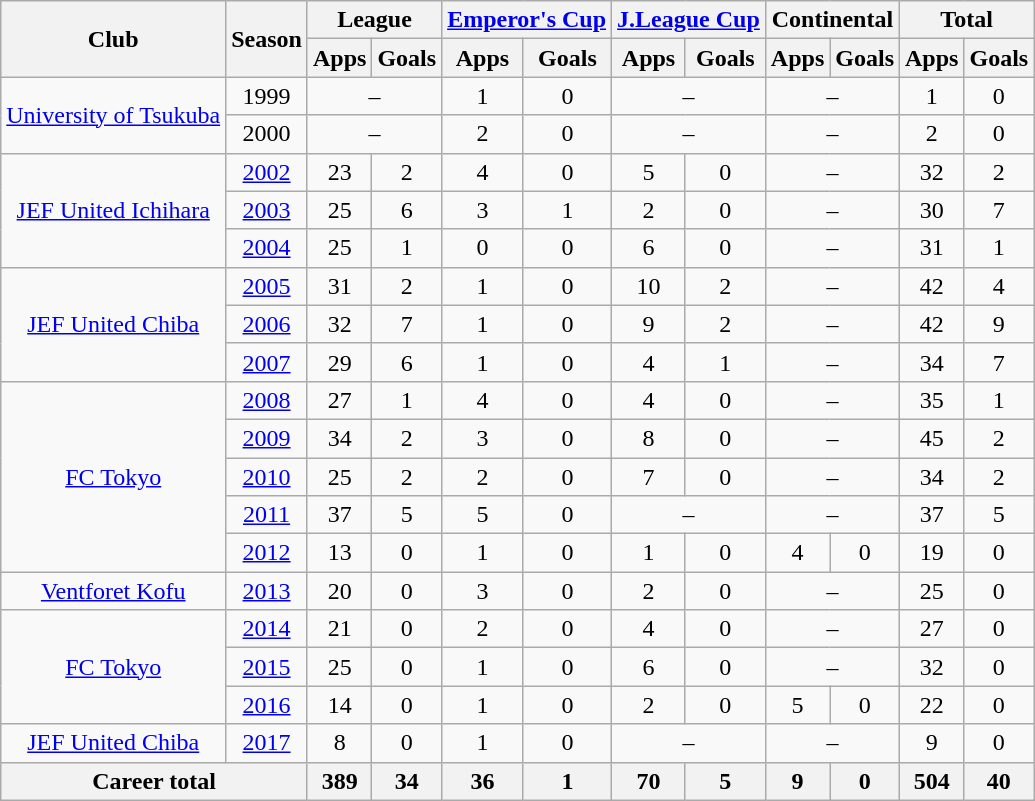<table class="wikitable" style="text-align:center">
<tr>
<th rowspan=2>Club</th>
<th rowspan=2>Season</th>
<th colspan=2>League</th>
<th colspan=2><a href='#'>Emperor's Cup</a></th>
<th colspan=2><a href='#'>J.League Cup</a></th>
<th colspan=2>Continental</th>
<th colspan=2>Total</th>
</tr>
<tr>
<th>Apps</th>
<th>Goals</th>
<th>Apps</th>
<th>Goals</th>
<th>Apps</th>
<th>Goals</th>
<th>Apps</th>
<th>Goals</th>
<th>Apps</th>
<th>Goals</th>
</tr>
<tr>
<td rowspan="2"><a href='#'>University of Tsukuba</a></td>
<td>1999</td>
<td colspan="2">–</td>
<td>1</td>
<td>0</td>
<td colspan="2">–</td>
<td colspan="2">–</td>
<td>1</td>
<td>0</td>
</tr>
<tr>
<td>2000</td>
<td colspan="2">–</td>
<td>2</td>
<td>0</td>
<td colspan="2">–</td>
<td colspan="2">–</td>
<td>2</td>
<td>0</td>
</tr>
<tr>
<td rowspan="3"><a href='#'>JEF United Ichihara</a></td>
<td><a href='#'>2002</a></td>
<td>23</td>
<td>2</td>
<td>4</td>
<td>0</td>
<td>5</td>
<td>0</td>
<td colspan="2">–</td>
<td>32</td>
<td>2</td>
</tr>
<tr>
<td><a href='#'>2003</a></td>
<td>25</td>
<td>6</td>
<td>3</td>
<td>1</td>
<td>2</td>
<td>0</td>
<td colspan="2">–</td>
<td>30</td>
<td>7</td>
</tr>
<tr>
<td><a href='#'>2004</a></td>
<td>25</td>
<td>1</td>
<td>0</td>
<td>0</td>
<td>6</td>
<td>0</td>
<td colspan="2">–</td>
<td>31</td>
<td>1</td>
</tr>
<tr>
<td rowspan="3"><a href='#'>JEF United Chiba</a></td>
<td><a href='#'>2005</a></td>
<td>31</td>
<td>2</td>
<td>1</td>
<td>0</td>
<td>10</td>
<td>2</td>
<td colspan="2">–</td>
<td>42</td>
<td>4</td>
</tr>
<tr>
<td><a href='#'>2006</a></td>
<td>32</td>
<td>7</td>
<td>1</td>
<td>0</td>
<td>9</td>
<td>2</td>
<td colspan="2">–</td>
<td>42</td>
<td>9</td>
</tr>
<tr>
<td><a href='#'>2007</a></td>
<td>29</td>
<td>6</td>
<td>1</td>
<td>0</td>
<td>4</td>
<td>1</td>
<td colspan="2">–</td>
<td>34</td>
<td>7</td>
</tr>
<tr>
<td rowspan="5"><a href='#'>FC Tokyo</a></td>
<td><a href='#'>2008</a></td>
<td>27</td>
<td>1</td>
<td>4</td>
<td>0</td>
<td>4</td>
<td>0</td>
<td colspan="2">–</td>
<td>35</td>
<td>1</td>
</tr>
<tr>
<td><a href='#'>2009</a></td>
<td>34</td>
<td>2</td>
<td>3</td>
<td>0</td>
<td>8</td>
<td>0</td>
<td colspan="2">–</td>
<td>45</td>
<td>2</td>
</tr>
<tr>
<td><a href='#'>2010</a></td>
<td>25</td>
<td>2</td>
<td>2</td>
<td>0</td>
<td>7</td>
<td>0</td>
<td colspan="2">–</td>
<td>34</td>
<td>2</td>
</tr>
<tr>
<td><a href='#'>2011</a></td>
<td>37</td>
<td>5</td>
<td>5</td>
<td>0</td>
<td colspan="2">–</td>
<td colspan="2">–</td>
<td>37</td>
<td>5</td>
</tr>
<tr>
<td><a href='#'>2012</a></td>
<td>13</td>
<td>0</td>
<td>1</td>
<td>0</td>
<td>1</td>
<td>0</td>
<td>4</td>
<td>0</td>
<td>19</td>
<td>0</td>
</tr>
<tr>
<td><a href='#'>Ventforet Kofu</a></td>
<td><a href='#'>2013</a></td>
<td>20</td>
<td>0</td>
<td>3</td>
<td>0</td>
<td>2</td>
<td>0</td>
<td colspan="2">–</td>
<td>25</td>
<td>0</td>
</tr>
<tr>
<td rowspan="3"><a href='#'>FC Tokyo</a></td>
<td><a href='#'>2014</a></td>
<td>21</td>
<td>0</td>
<td>2</td>
<td>0</td>
<td>4</td>
<td>0</td>
<td colspan="2">–</td>
<td>27</td>
<td>0</td>
</tr>
<tr>
<td><a href='#'>2015</a></td>
<td>25</td>
<td>0</td>
<td>1</td>
<td>0</td>
<td>6</td>
<td>0</td>
<td colspan="2">–</td>
<td>32</td>
<td>0</td>
</tr>
<tr>
<td><a href='#'>2016</a></td>
<td>14</td>
<td>0</td>
<td>1</td>
<td>0</td>
<td>2</td>
<td>0</td>
<td>5</td>
<td>0</td>
<td>22</td>
<td>0</td>
</tr>
<tr>
<td><a href='#'>JEF United Chiba</a></td>
<td><a href='#'>2017</a></td>
<td>8</td>
<td>0</td>
<td>1</td>
<td>0</td>
<td colspan="2">–</td>
<td colspan="2">–</td>
<td>9</td>
<td>0</td>
</tr>
<tr>
<th colspan=2>Career total</th>
<th>389</th>
<th>34</th>
<th>36</th>
<th>1</th>
<th>70</th>
<th>5</th>
<th>9</th>
<th>0</th>
<th>504</th>
<th>40</th>
</tr>
</table>
